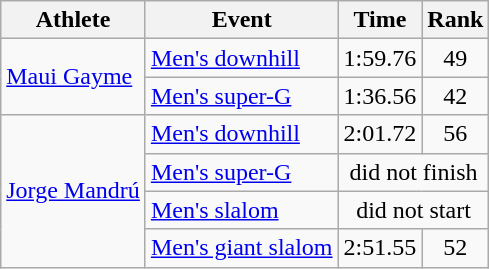<table class="wikitable">
<tr>
<th>Athlete</th>
<th>Event</th>
<th>Time</th>
<th>Rank</th>
</tr>
<tr>
<td rowspan=2><a href='#'>Maui Gayme</a></td>
<td><a href='#'>Men's downhill</a></td>
<td align="center">1:59.76</td>
<td align="center">49</td>
</tr>
<tr>
<td><a href='#'>Men's super-G</a></td>
<td align="center">1:36.56</td>
<td align="center">42</td>
</tr>
<tr>
<td rowspan=4><a href='#'>Jorge Mandrú</a></td>
<td><a href='#'>Men's downhill</a></td>
<td align="center">2:01.72</td>
<td align="center">56</td>
</tr>
<tr>
<td><a href='#'>Men's super-G</a></td>
<td colspan=2 align="center">did not finish</td>
</tr>
<tr>
<td><a href='#'>Men's slalom</a></td>
<td align=center colspan=2>did not start</td>
</tr>
<tr>
<td><a href='#'>Men's giant slalom</a></td>
<td align=center>2:51.55</td>
<td align="center">52</td>
</tr>
</table>
